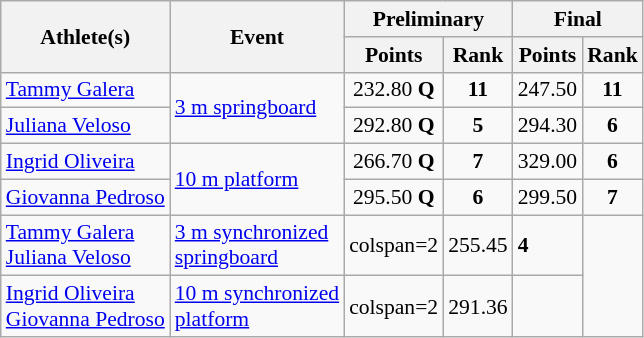<table class=wikitable style="font-size:90%">
<tr>
<th rowspan="2">Athlete(s)</th>
<th rowspan="2">Event</th>
<th colspan="2">Preliminary</th>
<th colspan="2">Final</th>
</tr>
<tr>
<th>Points</th>
<th>Rank</th>
<th>Points</th>
<th>Rank</th>
</tr>
<tr align=center>
<td align=left><a href='#'>Tammy Galera</a></td>
<td align=left rowspan=2><a href='#'>3 m springboard</a></td>
<td>232.80 <strong>Q</strong></td>
<td><strong>11</strong></td>
<td>247.50</td>
<td><strong>11</strong></td>
</tr>
<tr align=center>
<td align=left><a href='#'>Juliana Veloso</a></td>
<td>292.80 <strong>Q</strong></td>
<td><strong>5</strong></td>
<td>294.30</td>
<td><strong>6</strong></td>
</tr>
<tr align=center>
<td align=left><a href='#'>Ingrid Oliveira</a></td>
<td align=left rowspan=2><a href='#'>10 m platform</a></td>
<td>266.70 <strong>Q</strong></td>
<td><strong>7</strong></td>
<td>329.00</td>
<td><strong>6</strong></td>
</tr>
<tr align=center>
<td align=left><a href='#'>Giovanna Pedroso</a></td>
<td>295.50 <strong>Q</strong></td>
<td><strong>6</strong></td>
<td>299.50</td>
<td><strong>7</strong></td>
</tr>
<tr>
<td align=left><a href='#'>Tammy Galera</a><br><a href='#'>Juliana Veloso</a></td>
<td align=left><a href='#'>3 m synchronized<br>springboard</a></td>
<td>colspan=2 </td>
<td>255.45</td>
<td><strong>4</strong></td>
</tr>
<tr>
<td align=left><a href='#'>Ingrid Oliveira</a><br><a href='#'>Giovanna Pedroso</a></td>
<td align=left><a href='#'>10 m synchronized<br>platform</a></td>
<td>colspan=2 </td>
<td>291.36</td>
<td></td>
</tr>
</table>
